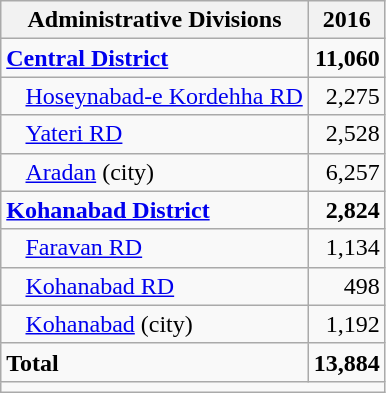<table class="wikitable">
<tr>
<th>Administrative Divisions</th>
<th>2016</th>
</tr>
<tr>
<td><strong><a href='#'>Central District</a></strong></td>
<td style="text-align: right;"><strong>11,060</strong></td>
</tr>
<tr>
<td style="padding-left: 1em;"><a href='#'>Hoseynabad-e Kordehha RD</a></td>
<td style="text-align: right;">2,275</td>
</tr>
<tr>
<td style="padding-left: 1em;"><a href='#'>Yateri RD</a></td>
<td style="text-align: right;">2,528</td>
</tr>
<tr>
<td style="padding-left: 1em;"><a href='#'>Aradan</a> (city)</td>
<td style="text-align: right;">6,257</td>
</tr>
<tr>
<td><strong><a href='#'>Kohanabad District</a></strong></td>
<td style="text-align: right;"><strong>2,824</strong></td>
</tr>
<tr>
<td style="padding-left: 1em;"><a href='#'>Faravan RD</a></td>
<td style="text-align: right;">1,134</td>
</tr>
<tr>
<td style="padding-left: 1em;"><a href='#'>Kohanabad RD</a></td>
<td style="text-align: right;">498</td>
</tr>
<tr>
<td style="padding-left: 1em;"><a href='#'>Kohanabad</a> (city)</td>
<td style="text-align: right;">1,192</td>
</tr>
<tr>
<td><strong>Total</strong></td>
<td style="text-align: right;"><strong>13,884</strong></td>
</tr>
<tr>
<td colspan=2></td>
</tr>
</table>
